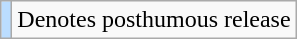<table class="wikitable">
<tr>
<td style="background:#bdf;"></td>
<td>Denotes posthumous release</td>
</tr>
</table>
